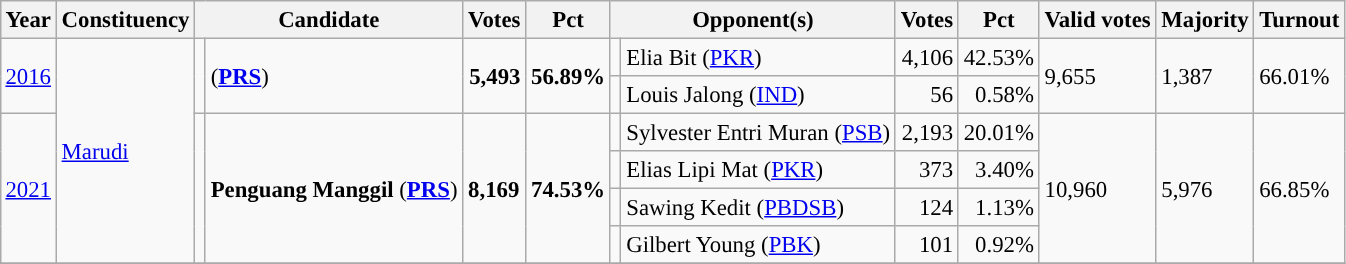<table class="wikitable" style="margin:0.5em ; font-size:95%">
<tr>
<th>Year</th>
<th>Constituency</th>
<th colspan=2>Candidate</th>
<th>Votes</th>
<th>Pct</th>
<th colspan=2>Opponent(s)</th>
<th>Votes</th>
<th>Pct</th>
<th>Valid votes</th>
<th>Majority</th>
<th>Turnout</th>
</tr>
<tr>
<td rowspan="2"><a href='#'>2016</a></td>
<td rowspan="6"><a href='#'>Marudi</a></td>
<td rowspan="2" ></td>
<td rowspan="2"> (<a href='#'><strong>PRS</strong></a>)</td>
<td rowspan="2" style="text-align:right;"><strong>5,493</strong></td>
<td rowspan="2"><strong>56.89%</strong></td>
<td rowspan=1 ></td>
<td>Elia Bit (<a href='#'>PKR</a>)</td>
<td style="text-align:right;">4,106</td>
<td>42.53%</td>
<td rowspan="2">9,655</td>
<td rowspan="2">1,387</td>
<td rowspan="2">66.01%</td>
</tr>
<tr>
<td rowspan=1 ></td>
<td>Louis Jalong (<a href='#'>IND</a>)</td>
<td style="text-align:right;">56</td>
<td style="text-align:right;">0.58%</td>
</tr>
<tr>
<td rowspan="4"><a href='#'>2021</a></td>
<td rowspan="4" style="background:"></td>
<td rowspan="4"><strong>Penguang Manggil</strong> (<a href='#'><strong>PRS</strong></a>)</td>
<td rowspan="4"><strong>8,169</strong></td>
<td rowspan="4"><strong>74.53%</strong></td>
<td style="background-color:"></td>
<td>Sylvester Entri Muran (<a href='#'>PSB</a>)</td>
<td style="text-align:right;">2,193</td>
<td>20.01%</td>
<td rowspan="4">10,960</td>
<td rowspan="4">5,976</td>
<td rowspan="4">66.85%</td>
</tr>
<tr>
<td></td>
<td>Elias Lipi Mat (<a href='#'>PKR</a>)</td>
<td style="text-align:right;">373</td>
<td style="text-align:right;">3.40%</td>
</tr>
<tr>
<td></td>
<td>Sawing Kedit (<a href='#'>PBDSB</a>)</td>
<td style="text-align:right;">124</td>
<td style="text-align:right;">1.13%</td>
</tr>
<tr>
<td style="background:"></td>
<td>Gilbert Young (<a href='#'>PBK</a>)</td>
<td style="text-align:right;">101</td>
<td style="text-align:right;">0.92%</td>
</tr>
<tr>
</tr>
</table>
